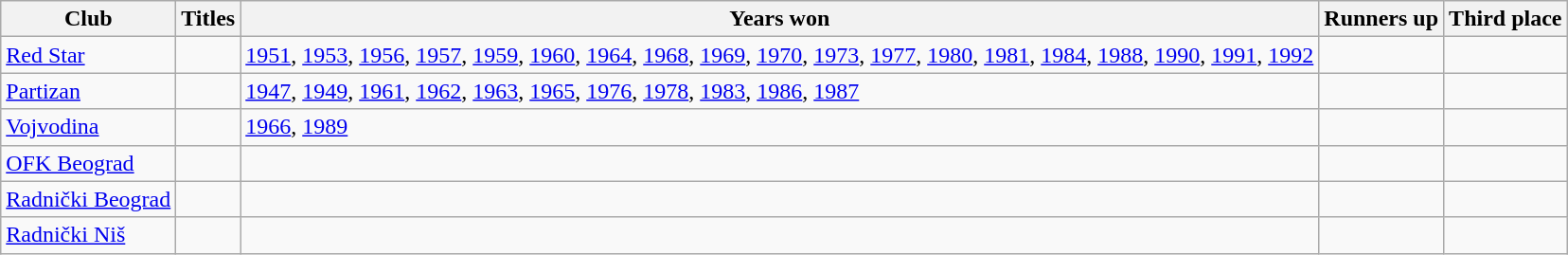<table class="wikitable">
<tr>
<th>Club</th>
<th>Titles</th>
<th>Years won</th>
<th>Runners up</th>
<th>Third place</th>
</tr>
<tr>
<td><a href='#'>Red Star</a></td>
<td></td>
<td><a href='#'>1951</a>, <a href='#'>1953</a>, <a href='#'>1956</a>, <a href='#'>1957</a>, <a href='#'>1959</a>, <a href='#'>1960</a>, <a href='#'>1964</a>, <a href='#'>1968</a>, <a href='#'>1969</a>, <a href='#'>1970</a>, <a href='#'>1973</a>, <a href='#'>1977</a>, <a href='#'>1980</a>, <a href='#'>1981</a>, <a href='#'>1984</a>, <a href='#'>1988</a>, <a href='#'>1990</a>, <a href='#'>1991</a>, <a href='#'>1992</a></td>
<td></td>
<td></td>
</tr>
<tr>
<td><a href='#'>Partizan</a></td>
<td></td>
<td><a href='#'>1947</a>, <a href='#'>1949</a>, <a href='#'>1961</a>, <a href='#'>1962</a>, <a href='#'>1963</a>, <a href='#'>1965</a>, <a href='#'>1976</a>, <a href='#'>1978</a>, <a href='#'>1983</a>, <a href='#'>1986</a>, <a href='#'>1987</a></td>
<td></td>
<td></td>
</tr>
<tr>
<td><a href='#'>Vojvodina</a></td>
<td></td>
<td><a href='#'>1966</a>, <a href='#'>1989</a></td>
<td></td>
<td></td>
</tr>
<tr>
<td><a href='#'>OFK Beograd</a></td>
<td></td>
<td></td>
<td></td>
<td></td>
</tr>
<tr>
<td><a href='#'>Radnički Beograd</a></td>
<td></td>
<td></td>
<td></td>
<td></td>
</tr>
<tr>
<td><a href='#'>Radnički Niš</a></td>
<td></td>
<td></td>
<td></td>
<td></td>
</tr>
</table>
